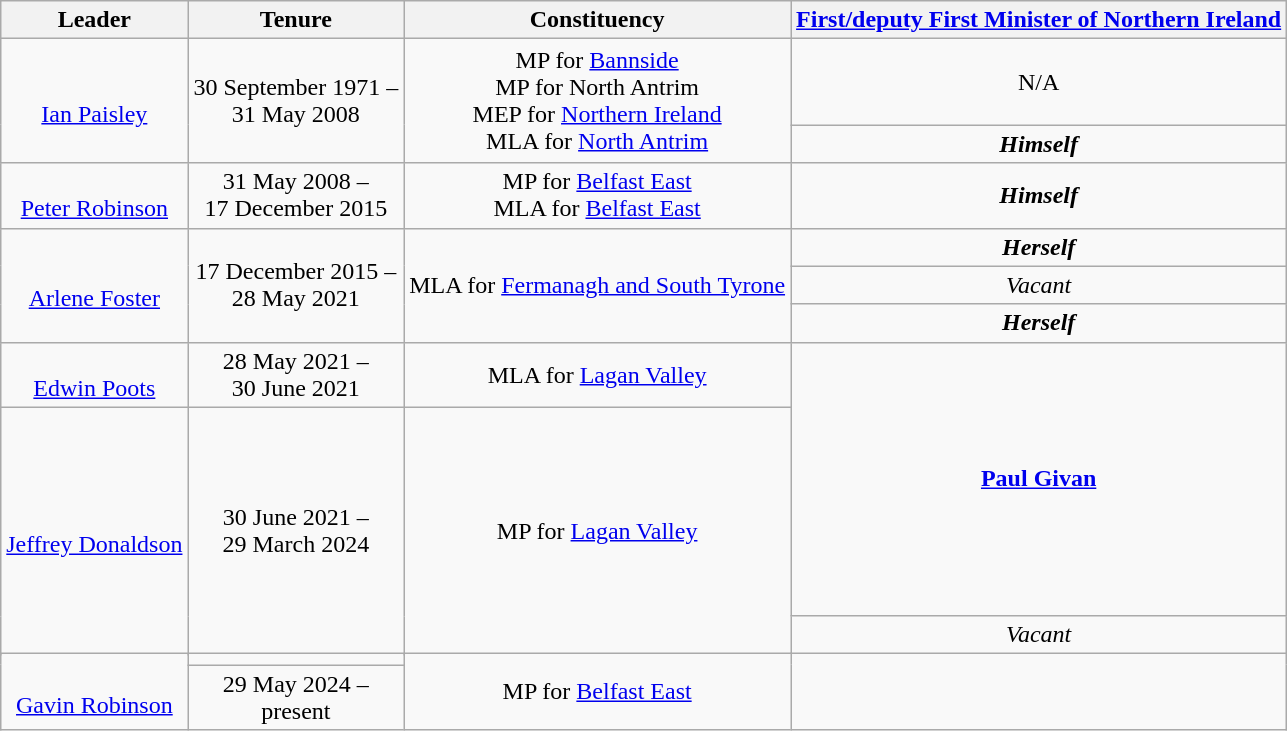<table class=wikitable style="text-align:center">
<tr>
<th>Leader</th>
<th>Tenure</th>
<th>Constituency</th>
<th><a href='#'>First/deputy First Minister of Northern Ireland</a></th>
</tr>
<tr>
<td rowspan=2><br> <a href='#'>Ian Paisley</a></td>
<td rowspan=2>30 September 1971 –<br>31 May 2008</td>
<td rowspan=2>MP for <a href='#'>Bannside</a> <br>MP for North Antrim <br>MEP for <a href='#'>Northern Ireland</a> <br>MLA for <a href='#'>North Antrim</a> </td>
<td height=50px>N/A</td>
</tr>
<tr>
<td><strong><em>Himself</em></strong><br></td>
</tr>
<tr>
<td><br> <a href='#'>Peter Robinson</a></td>
<td>31 May 2008 –<br>17 December 2015</td>
<td>MP for <a href='#'>Belfast East</a> <br>MLA for <a href='#'>Belfast East</a> </td>
<td><strong><em>Himself</em></strong><br></td>
</tr>
<tr>
<td rowspan=3><br> <a href='#'>Arlene Foster</a></td>
<td rowspan=3>17 December 2015 –<br>28 May 2021</td>
<td rowspan=3>MLA for <a href='#'>Fermanagh and South Tyrone</a> </td>
<td><strong><em>Herself</em></strong><br></td>
</tr>
<tr>
<td><em>Vacant</em><br></td>
</tr>
<tr>
<td><strong><em>Herself</em></strong><br></td>
</tr>
<tr>
<td><br><a href='#'>Edwin Poots</a></td>
<td>28 May 2021 –<br>30 June 2021</td>
<td>MLA for <a href='#'>Lagan Valley</a> </td>
<td rowspan=2 height=175px><strong><a href='#'>Paul Givan</a></strong><br></td>
</tr>
<tr>
<td rowspan=3><br> <a href='#'>Jeffrey Donaldson</a></td>
<td rowspan=3>30 June 2021 –<br>29 March 2024</td>
<td rowspan=3>MP for <a href='#'>Lagan Valley</a> </td>
</tr>
<tr>
<td><em>Vacant</em><br></td>
</tr>
<tr>
<td rowspan=3><br></td>
</tr>
<tr>
<td rowspan=2><br> <a href='#'>Gavin Robinson</a></td>
<td></td>
<td rowspan=2>MP for <a href='#'>Belfast East</a> </td>
</tr>
<tr>
<td>29 May 2024 –<br>present</td>
</tr>
</table>
